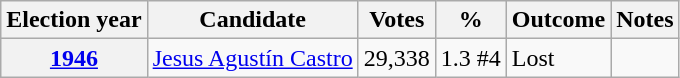<table class="wikitable">
<tr>
<th>Election year</th>
<th>Candidate</th>
<th>Votes</th>
<th>%</th>
<th>Outcome</th>
<th>Notes</th>
</tr>
<tr>
<th><a href='#'>1946</a></th>
<td><a href='#'>Jesus Agustín Castro</a></td>
<td>29,338</td>
<td>1.3 #4</td>
<td>Lost</td>
<td></td>
</tr>
</table>
